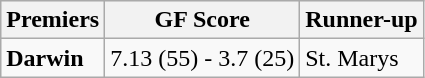<table class="wikitable" style="text-align:left;">
<tr style="background:#efefef;">
<th>Premiers</th>
<th>GF Score</th>
<th>Runner-up</th>
</tr>
<tr>
<td><strong>Darwin</strong></td>
<td>7.13 (55) - 3.7 (25)</td>
<td>St. Marys</td>
</tr>
</table>
